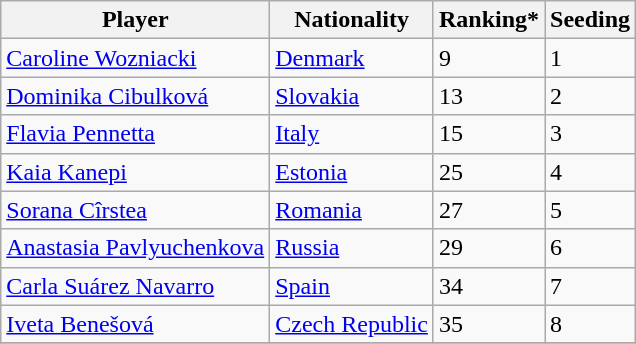<table class="wikitable" border="1">
<tr>
<th>Player</th>
<th>Nationality</th>
<th>Ranking*</th>
<th>Seeding</th>
</tr>
<tr>
<td><a href='#'>Caroline Wozniacki</a></td>
<td> <a href='#'>Denmark</a></td>
<td>9</td>
<td>1</td>
</tr>
<tr>
<td><a href='#'>Dominika Cibulková</a></td>
<td> <a href='#'>Slovakia</a></td>
<td>13</td>
<td>2</td>
</tr>
<tr>
<td><a href='#'>Flavia Pennetta</a></td>
<td> <a href='#'>Italy</a></td>
<td>15</td>
<td>3</td>
</tr>
<tr>
<td><a href='#'>Kaia Kanepi</a></td>
<td> <a href='#'>Estonia</a></td>
<td>25</td>
<td>4</td>
</tr>
<tr>
<td><a href='#'>Sorana Cîrstea</a></td>
<td>  <a href='#'>Romania</a></td>
<td>27</td>
<td>5</td>
</tr>
<tr>
<td><a href='#'>Anastasia Pavlyuchenkova</a></td>
<td> <a href='#'>Russia</a></td>
<td>29</td>
<td>6</td>
</tr>
<tr>
<td><a href='#'>Carla Suárez Navarro</a></td>
<td>  <a href='#'>Spain</a></td>
<td>34</td>
<td>7</td>
</tr>
<tr>
<td><a href='#'>Iveta Benešová</a></td>
<td>  <a href='#'>Czech Republic</a></td>
<td>35</td>
<td>8</td>
</tr>
<tr>
</tr>
</table>
